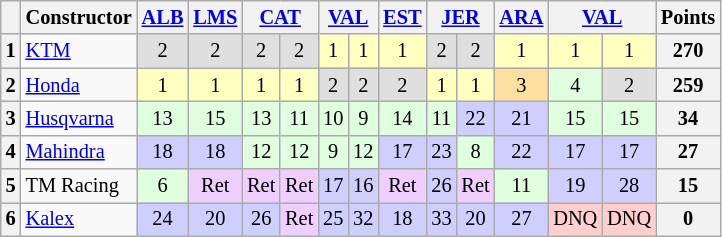<table class="wikitable" style="font-size:85%; text-align:center;">
<tr>
<th></th>
<th>Constructor</th>
<th><a href='#'>ALB</a><br></th>
<th><a href='#'>LMS</a><br></th>
<th colspan=2><a href='#'>CAT</a><br></th>
<th colspan=2><a href='#'>VAL</a><br></th>
<th><a href='#'>EST</a><br></th>
<th colspan=2><a href='#'>JER</a><br></th>
<th><a href='#'>ARA</a><br></th>
<th colspan=2><a href='#'>VAL</a><br></th>
<th>Points</th>
</tr>
<tr>
<th>1</th>
<td align=left> <a href='#'>KTM</a></td>
<td style="background:#dfdfdf;">2</td>
<td style="background:#dfdfdf;">2</td>
<td style="background:#dfdfdf;">2</td>
<td style="background:#dfdfdf;">2</td>
<td style="background:#ffffbf;">1</td>
<td style="background:#ffffbf;">1</td>
<td style="background:#ffffbf;">1</td>
<td style="background:#dfdfdf;">2</td>
<td style="background:#dfdfdf;">2</td>
<td style="background:#ffffbf;">1</td>
<td style="background:#ffffbf;">1</td>
<td style="background:#ffffbf;">1</td>
<th>270</th>
</tr>
<tr>
<th>2</th>
<td align=left> <a href='#'>Honda</a></td>
<td style="background:#ffffbf;">1</td>
<td style="background:#ffffbf;">1</td>
<td style="background:#ffffbf;">1</td>
<td style="background:#ffffbf;">1</td>
<td style="background:#dfdfdf;">2</td>
<td style="background:#dfdfdf;">2</td>
<td style="background:#dfdfdf;">2</td>
<td style="background:#ffffbf;">1</td>
<td style="background:#ffffbf;">1</td>
<td style="background:#ffdf9f;">3</td>
<td style="background:#dfffdf;">4</td>
<td style="background:#dfdfdf;">2</td>
<th>259</th>
</tr>
<tr>
<th>3</th>
<td align=left> <a href='#'>Husqvarna</a></td>
<td style="background:#dfffdf;">13</td>
<td style="background:#dfffdf;">15</td>
<td style="background:#dfffdf;">13</td>
<td style="background:#dfffdf;">11</td>
<td style="background:#dfffdf;">10</td>
<td style="background:#dfffdf;">9</td>
<td style="background:#dfffdf;">14</td>
<td style="background:#dfffdf;">11</td>
<td style="background:#cfcfff;">22</td>
<td style="background:#cfcfff;">21</td>
<td style="background:#dfffdf;">15</td>
<td style="background:#dfffdf;">15</td>
<th>34</th>
</tr>
<tr>
<th>4</th>
<td align=left> <a href='#'>Mahindra</a></td>
<td style="background:#cfcfff;">18</td>
<td style="background:#cfcfff;">18</td>
<td style="background:#dfffdf;">12</td>
<td style="background:#dfffdf;">12</td>
<td style="background:#dfffdf;">9</td>
<td style="background:#dfffdf;">12</td>
<td style="background:#cfcfff;">17</td>
<td style="background:#cfcfff;">23</td>
<td style="background:#dfffdf;">8</td>
<td style="background:#cfcfff;">22</td>
<td style="background:#cfcfff;">17</td>
<td style="background:#cfcfff;">17</td>
<th>27</th>
</tr>
<tr>
<th>5</th>
<td align=left> TM Racing</td>
<td style="background:#dfffdf;">6</td>
<td style="background:#efcfff;">Ret</td>
<td style="background:#efcfff;">Ret</td>
<td style="background:#efcfff;">Ret</td>
<td style="background:#cfcfff;">17</td>
<td style="background:#cfcfff;">16</td>
<td style="background:#efcfff;">Ret</td>
<td style="background:#cfcfff;">26</td>
<td style="background:#efcfff;">Ret</td>
<td style="background:#dfffdf;">11</td>
<td style="background:#cfcfff;">19</td>
<td style="background:#cfcfff;">28</td>
<th>15</th>
</tr>
<tr>
<th>6</th>
<td align=left>  <a href='#'>Kalex</a></td>
<td style="background:#cfcfff;">24</td>
<td style="background:#cfcfff;">20</td>
<td style="background:#cfcfff;">26</td>
<td style="background:#efcfff;">Ret</td>
<td style="background:#cfcfff;">25</td>
<td style="background:#cfcfff;">32</td>
<td style="background:#cfcfff;">18</td>
<td style="background:#cfcfff;">33</td>
<td style="background:#cfcfff;">20</td>
<td style="background:#cfcfff;">27</td>
<td style="background:#ffcfcf;">DNQ</td>
<td style="background:#ffcfcf;">DNQ</td>
<th>0</th>
</tr>
</table>
